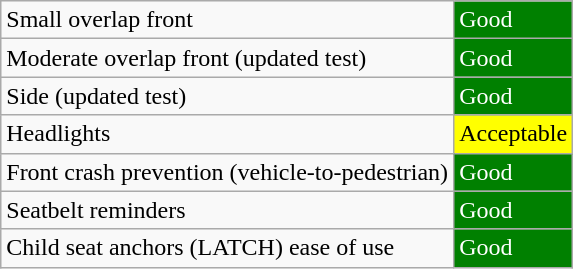<table class="wikitable">
<tr>
<td>Small overlap front</td>
<td style="color:white;background: green">Good</td>
</tr>
<tr>
<td>Moderate overlap front (updated test)</td>
<td style="color:white;background: green">Good</td>
</tr>
<tr>
<td>Side (updated test)</td>
<td style="color:white;background: green">Good</td>
</tr>
<tr>
<td>Headlights</td>
<td style="color:black;background: yellow">Acceptable</td>
</tr>
<tr>
<td>Front crash prevention (vehicle-to-pedestrian)</td>
<td style="color:white;background: green">Good</td>
</tr>
<tr>
<td>Seatbelt reminders</td>
<td style="color:white;background: green">Good</td>
</tr>
<tr>
<td>Child seat anchors (LATCH) ease of use</td>
<td style="color:white;background: green">Good</td>
</tr>
</table>
